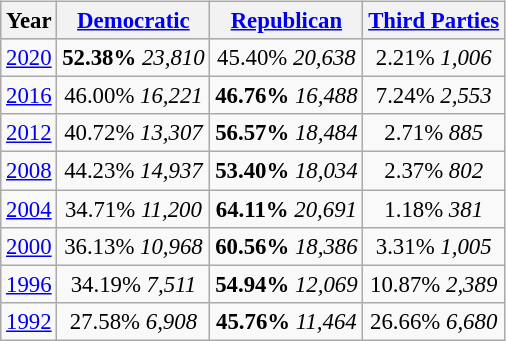<table class="wikitable"  style="float:right; margin:1em; font-size:95%;">
<tr style="background:lightgrey;">
<th>Year</th>
<th><a href='#'>Democratic</a></th>
<th><a href='#'>Republican</a></th>
<th><a href='#'>Third Parties</a></th>
</tr>
<tr>
<td align="center" ><a href='#'>2020</a></td>
<td align="center" ><strong>52.38%</strong> <em>23,810</em></td>
<td align="center" >45.40% <em>20,638</em></td>
<td align="center" >2.21% <em>1,006</em></td>
</tr>
<tr>
<td align="center" ><a href='#'>2016</a></td>
<td align="center" >46.00% <em>16,221</em></td>
<td align="center" ><strong>46.76%</strong> <em>16,488</em></td>
<td align="center" >7.24% <em>2,553</em></td>
</tr>
<tr>
<td align="center" ><a href='#'>2012</a></td>
<td align="center" >40.72% <em>13,307</em></td>
<td align="center" ><strong>56.57%</strong> <em>18,484</em></td>
<td align="center" >2.71% <em>885</em></td>
</tr>
<tr>
<td align="center" ><a href='#'>2008</a></td>
<td align="center" >44.23% <em>14,937</em></td>
<td align="center" ><strong>53.40%</strong> <em>18,034</em></td>
<td align="center" >2.37% <em>802</em></td>
</tr>
<tr>
<td align="center" ><a href='#'>2004</a></td>
<td align="center" >34.71% <em>11,200</em></td>
<td align="center" ><strong>64.11%</strong> <em>20,691</em></td>
<td align="center" >1.18% <em>381</em></td>
</tr>
<tr>
<td align="center" ><a href='#'>2000</a></td>
<td align="center" >36.13% <em>10,968</em></td>
<td align="center" ><strong>60.56%</strong> <em>18,386</em></td>
<td align="center" >3.31% <em>1,005</em></td>
</tr>
<tr>
<td align="center" ><a href='#'>1996</a></td>
<td align="center" >34.19% <em>7,511</em></td>
<td align="center" ><strong>54.94%</strong> <em>12,069</em></td>
<td align="center" >10.87% <em>2,389</em></td>
</tr>
<tr>
<td align="center" ><a href='#'>1992</a></td>
<td align="center" >27.58% <em>6,908</em></td>
<td align="center" ><strong>45.76%</strong> <em>11,464</em></td>
<td align="center" >26.66% <em>6,680</em></td>
</tr>
</table>
